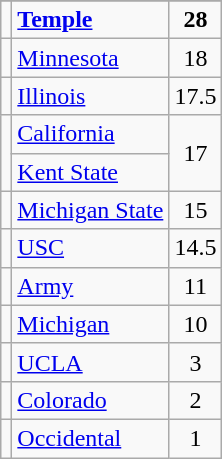<table class="wikitable sortable" style="text-align:center">
<tr>
</tr>
<tr>
<td></td>
<td align=left><strong><a href='#'>Temple</a></strong></td>
<td><strong>28</strong></td>
</tr>
<tr>
<td></td>
<td align=left><a href='#'>Minnesota</a></td>
<td>18</td>
</tr>
<tr>
<td></td>
<td align=left><a href='#'>Illinois</a></td>
<td>17.5</td>
</tr>
<tr>
<td rowspan=2></td>
<td align=left><a href='#'>California</a></td>
<td rowspan=2>17</td>
</tr>
<tr>
<td align=left><a href='#'>Kent State</a></td>
</tr>
<tr>
<td></td>
<td align=left><a href='#'>Michigan State</a></td>
<td>15</td>
</tr>
<tr>
<td></td>
<td align=left><a href='#'>USC</a></td>
<td>14.5</td>
</tr>
<tr>
<td></td>
<td align=left><a href='#'>Army</a></td>
<td>11</td>
</tr>
<tr>
<td></td>
<td align=left><a href='#'>Michigan</a></td>
<td>10</td>
</tr>
<tr>
<td></td>
<td align=left><a href='#'>UCLA</a></td>
<td>3</td>
</tr>
<tr>
<td></td>
<td align=left><a href='#'>Colorado</a></td>
<td>2</td>
</tr>
<tr>
<td></td>
<td align=left><a href='#'>Occidental</a></td>
<td>1</td>
</tr>
</table>
